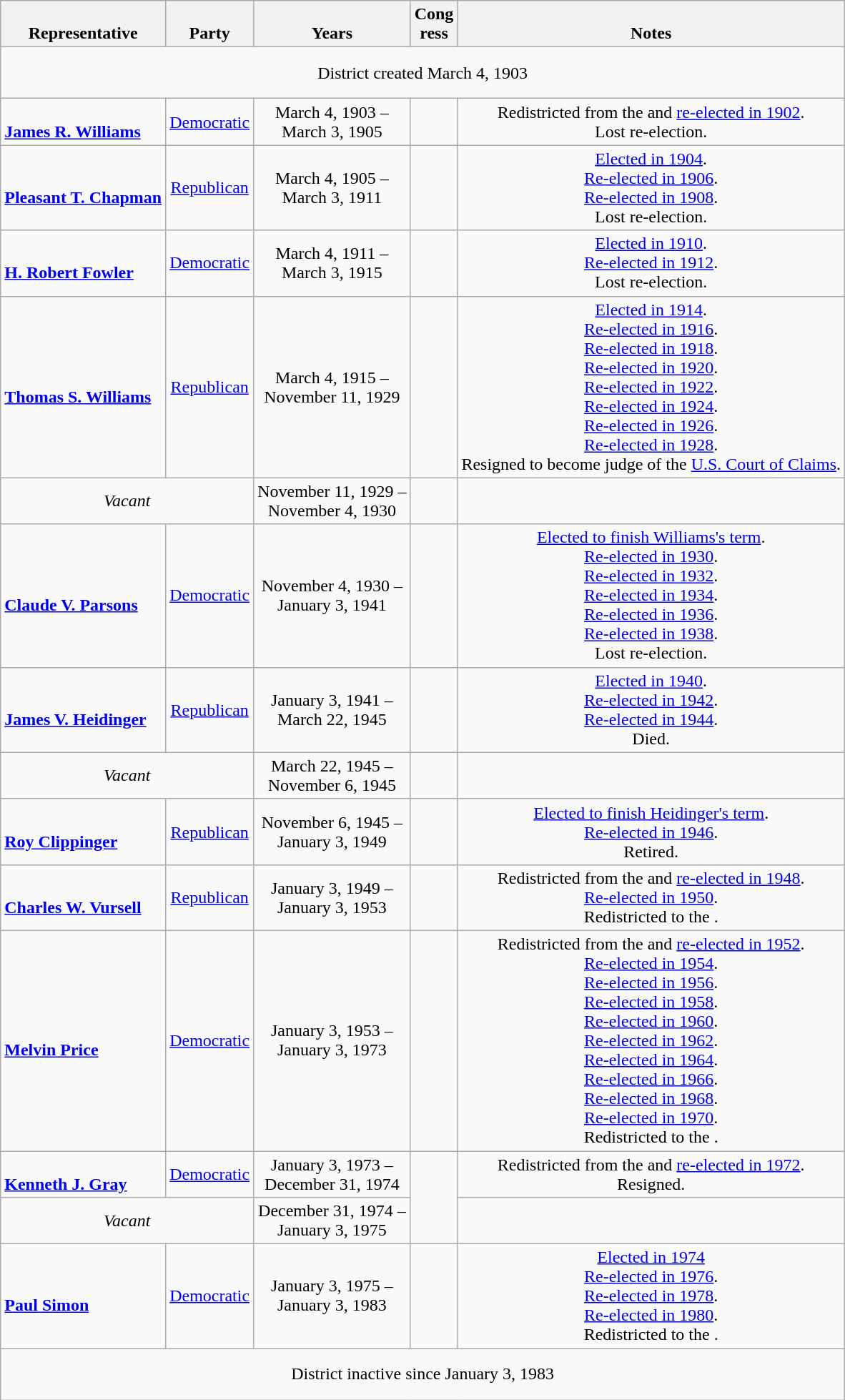<table class=wikitable style="text-align:center">
<tr valign=bottom>
<th>Representative</th>
<th>Party</th>
<th>Years</th>
<th>Cong<br>ress</th>
<th>Notes</th>
</tr>
<tr style="height:3em">
<td colspan=5>District created March 4, 1903</td>
</tr>
<tr>
<td align=left nowrap> <br> <strong><a href='#'>James R. Williams</a></strong><br></td>
<td><a href='#'>Democratic</a></td>
<td nowrap>March 4, 1903 –<br>March 3, 1905</td>
<td></td>
<td>Redistricted from the  and <a href='#'>re-elected in 1902</a>.<br>Lost re-election.</td>
</tr>
<tr>
<td align=left nowrap> <br> <strong><a href='#'>Pleasant T. Chapman</a></strong><br></td>
<td><a href='#'>Republican</a></td>
<td nowrap>March 4, 1905 –<br>March 3, 1911</td>
<td></td>
<td><a href='#'>Elected in 1904</a>.<br><a href='#'>Re-elected in 1906</a>.<br><a href='#'>Re-elected in 1908</a>.<br>Lost re-election.</td>
</tr>
<tr>
<td align=left nowrap> <br> <strong><a href='#'>H. Robert Fowler</a></strong><br></td>
<td><a href='#'>Democratic</a></td>
<td nowrap>March 4, 1911 –<br>March 3, 1915</td>
<td></td>
<td><a href='#'>Elected in 1910</a>.<br><a href='#'>Re-elected in 1912</a>.<br>Lost re-election.</td>
</tr>
<tr>
<td align=left nowrap> <br> <strong><a href='#'>Thomas S. Williams</a></strong><br></td>
<td><a href='#'>Republican</a></td>
<td nowrap>March 4, 1915 –<br>November 11, 1929</td>
<td></td>
<td><a href='#'>Elected in 1914</a>.<br><a href='#'>Re-elected in 1916</a>.<br><a href='#'>Re-elected in 1918</a>.<br><a href='#'>Re-elected in 1920</a>.<br><a href='#'>Re-elected in 1922</a>.<br><a href='#'>Re-elected in 1924</a>.<br><a href='#'>Re-elected in 1926</a>.<br><a href='#'>Re-elected in 1928</a>.<br>Resigned to become judge of the <a href='#'>U.S. Court of Claims</a>.</td>
</tr>
<tr>
<td colspan=2><em>Vacant</em></td>
<td nowrap>November 11, 1929 –<br>November 4, 1930</td>
<td></td>
<td></td>
</tr>
<tr>
<td align=left nowrap> <br> <strong><a href='#'>Claude V. Parsons</a></strong><br></td>
<td><a href='#'>Democratic</a></td>
<td nowrap>November 4, 1930 –<br>January 3, 1941</td>
<td></td>
<td><a href='#'>Elected to finish Williams's term</a>.<br><a href='#'>Re-elected in 1930</a>.<br><a href='#'>Re-elected in 1932</a>.<br><a href='#'>Re-elected in 1934</a>.<br><a href='#'>Re-elected in 1936</a>.<br><a href='#'>Re-elected in 1938</a>.<br>Lost re-election.</td>
</tr>
<tr>
<td align=left nowrap> <br> <strong><a href='#'>James V. Heidinger</a></strong><br></td>
<td><a href='#'>Republican</a></td>
<td nowrap>January 3, 1941 –<br>March 22, 1945</td>
<td></td>
<td><a href='#'>Elected in 1940</a>.<br><a href='#'>Re-elected in 1942</a>.<br><a href='#'>Re-elected in 1944</a>.<br>Died.</td>
</tr>
<tr>
<td colspan=2><em>Vacant</em></td>
<td nowrap>March 22, 1945 –<br>November 6, 1945</td>
<td></td>
<td></td>
</tr>
<tr>
<td align=left nowrap> <br> <strong><a href='#'>Roy Clippinger</a></strong><br></td>
<td><a href='#'>Republican</a></td>
<td nowrap>November 6, 1945 –<br>January 3, 1949</td>
<td></td>
<td><a href='#'>Elected to finish Heidinger's term</a>.<br><a href='#'>Re-elected in 1946</a>.<br>Retired.</td>
</tr>
<tr>
<td align=left nowrap> <br> <strong><a href='#'>Charles W. Vursell</a></strong><br></td>
<td><a href='#'>Republican</a></td>
<td nowrap>January 3, 1949 –<br>January 3, 1953</td>
<td></td>
<td>Redistricted from the  and <a href='#'>re-elected in 1948</a>.<br><a href='#'>Re-elected in 1950</a>.<br>Redistricted to the .</td>
</tr>
<tr>
<td align=left nowrap> <br> <strong><a href='#'>Melvin Price</a></strong><br></td>
<td><a href='#'>Democratic</a></td>
<td nowrap>January 3, 1953 –<br>January 3, 1973</td>
<td></td>
<td>Redistricted from the  and <a href='#'>re-elected in 1952</a>.<br><a href='#'>Re-elected in 1954</a>.<br><a href='#'>Re-elected in 1956</a>.<br><a href='#'>Re-elected in 1958</a>.<br><a href='#'>Re-elected in 1960</a>.<br><a href='#'>Re-elected in 1962</a>.<br><a href='#'>Re-elected in 1964</a>.<br><a href='#'>Re-elected in 1966</a>.<br><a href='#'>Re-elected in 1968</a>.<br><a href='#'>Re-elected in 1970</a>.<br>Redistricted to the .</td>
</tr>
<tr>
<td align=left nowrap> <br> <strong><a href='#'>Kenneth J. Gray</a></strong><br></td>
<td><a href='#'>Democratic</a></td>
<td nowrap>January 3, 1973 –<br>December 31, 1974</td>
<td rowspan=2></td>
<td>Redistricted from the  and <a href='#'>re-elected in 1972</a>.<br>Resigned.</td>
</tr>
<tr>
<td colspan=2><em>Vacant</em></td>
<td nowrap>December 31, 1974 –<br>January 3, 1975</td>
<td></td>
</tr>
<tr>
<td align=left nowrap> <br> <strong><a href='#'>Paul Simon</a></strong><br></td>
<td><a href='#'>Democratic</a></td>
<td nowrap>January 3, 1975 –<br>January 3, 1983</td>
<td></td>
<td><a href='#'>Elected in 1974</a><br><a href='#'>Re-elected in 1976</a>.<br><a href='#'>Re-elected in 1978</a>.<br><a href='#'>Re-elected in 1980</a>.<br>Redistricted to the .</td>
</tr>
<tr style="height:3em">
<td colspan=5>District inactive since January 3, 1983</td>
</tr>
</table>
